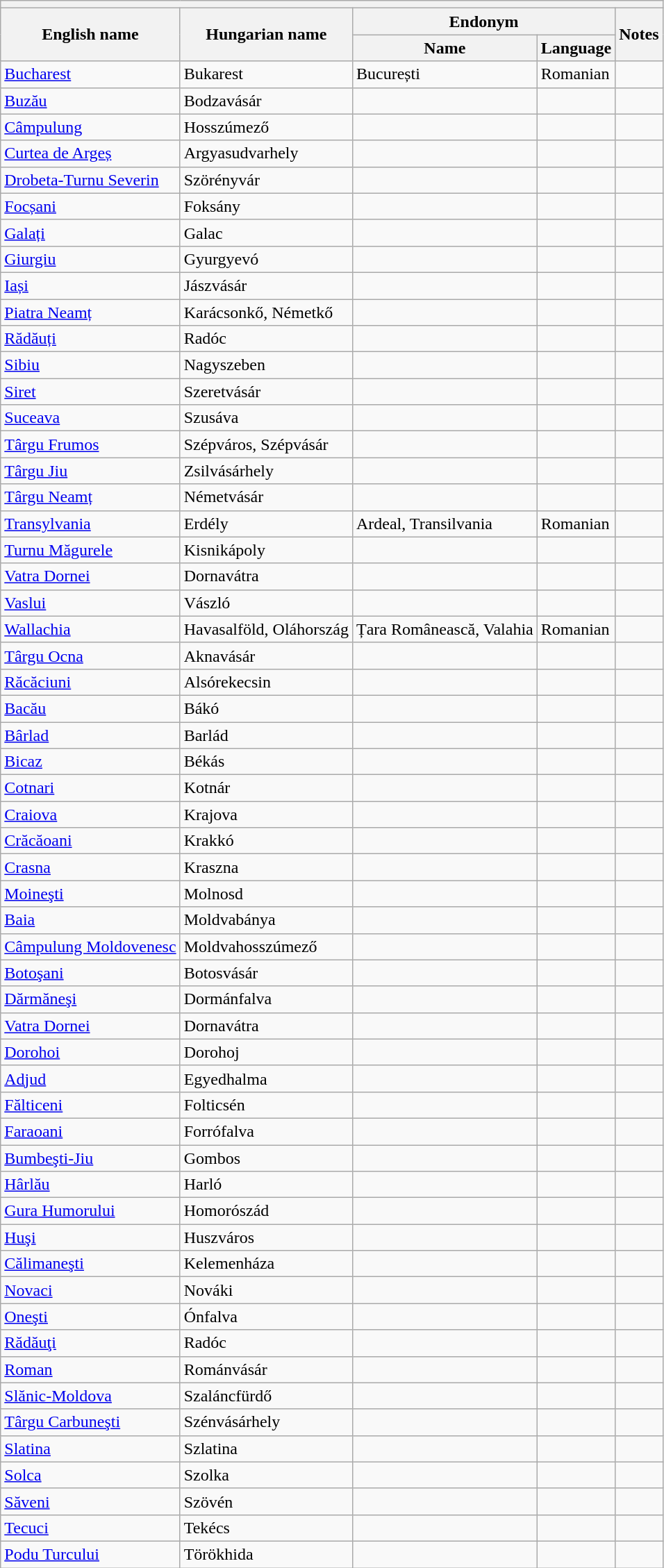<table class="wikitable sortable">
<tr>
<th colspan="5"></th>
</tr>
<tr>
<th rowspan="2">English name</th>
<th rowspan="2">Hungarian name</th>
<th colspan="2">Endonym</th>
<th rowspan="2">Notes</th>
</tr>
<tr>
<th>Name</th>
<th>Language</th>
</tr>
<tr>
<td><a href='#'>Bucharest</a></td>
<td>Bukarest</td>
<td>București</td>
<td>Romanian</td>
<td></td>
</tr>
<tr>
<td><a href='#'>Buzău</a></td>
<td>Bodzavásár</td>
<td></td>
<td></td>
<td></td>
</tr>
<tr>
<td><a href='#'>Câmpulung</a></td>
<td>Hosszúmező</td>
<td></td>
<td></td>
<td></td>
</tr>
<tr>
<td><a href='#'>Curtea de Argeș</a></td>
<td>Argyasudvarhely</td>
<td></td>
<td></td>
<td></td>
</tr>
<tr>
<td><a href='#'>Drobeta-Turnu Severin</a></td>
<td>Szörényvár</td>
<td></td>
<td></td>
<td></td>
</tr>
<tr>
<td><a href='#'>Focșani</a></td>
<td>Foksány</td>
<td></td>
<td></td>
<td></td>
</tr>
<tr>
<td><a href='#'>Galați</a></td>
<td>Galac</td>
<td></td>
<td></td>
<td></td>
</tr>
<tr>
<td><a href='#'>Giurgiu</a></td>
<td>Gyurgyevó</td>
<td></td>
<td></td>
<td></td>
</tr>
<tr>
<td><a href='#'>Iași</a></td>
<td>Jászvásár</td>
<td></td>
<td></td>
<td></td>
</tr>
<tr>
<td><a href='#'>Piatra Neamț</a></td>
<td>Karácsonkő, Németkő</td>
<td></td>
<td></td>
<td></td>
</tr>
<tr>
<td><a href='#'>Rădăuți</a></td>
<td>Radóc</td>
<td></td>
<td></td>
<td></td>
</tr>
<tr>
<td><a href='#'>Sibiu</a></td>
<td>Nagyszeben</td>
<td></td>
<td></td>
<td></td>
</tr>
<tr>
<td><a href='#'>Siret</a></td>
<td>Szeretvásár</td>
<td></td>
<td></td>
<td></td>
</tr>
<tr>
<td><a href='#'>Suceava</a></td>
<td>Szusáva</td>
<td></td>
<td></td>
<td></td>
</tr>
<tr>
<td><a href='#'>Târgu Frumos</a></td>
<td>Szépváros, Szépvásár</td>
<td></td>
<td></td>
<td></td>
</tr>
<tr>
<td><a href='#'>Târgu Jiu</a></td>
<td>Zsilvásárhely</td>
<td></td>
<td></td>
<td></td>
</tr>
<tr>
<td><a href='#'>Târgu Neamț</a></td>
<td>Németvásár</td>
<td></td>
<td></td>
<td></td>
</tr>
<tr>
<td><a href='#'>Transylvania</a></td>
<td>Erdély</td>
<td>Ardeal, Transilvania</td>
<td>Romanian</td>
<td></td>
</tr>
<tr>
<td><a href='#'>Turnu Măgurele</a></td>
<td>Kisnikápoly</td>
<td></td>
<td></td>
<td></td>
</tr>
<tr>
<td><a href='#'>Vatra Dornei</a></td>
<td>Dornavátra</td>
<td></td>
<td></td>
<td></td>
</tr>
<tr>
<td><a href='#'>Vaslui</a></td>
<td>Vászló</td>
<td></td>
<td></td>
<td></td>
</tr>
<tr>
<td><a href='#'>Wallachia</a></td>
<td>Havasalföld, Oláhország</td>
<td>Țara Românească, Valahia</td>
<td>Romanian</td>
<td></td>
</tr>
<tr>
<td><a href='#'>Târgu Ocna</a></td>
<td>Aknavásár</td>
<td></td>
<td></td>
<td></td>
</tr>
<tr>
<td><a href='#'>Răcăciuni</a></td>
<td>Alsórekecsin</td>
<td></td>
<td></td>
<td></td>
</tr>
<tr>
<td><a href='#'>Bacău</a></td>
<td>Bákó</td>
<td></td>
<td></td>
<td></td>
</tr>
<tr>
<td><a href='#'>Bârlad</a></td>
<td>Barlád</td>
<td></td>
<td></td>
<td></td>
</tr>
<tr>
<td><a href='#'>Bicaz</a></td>
<td>Békás</td>
<td></td>
<td></td>
<td></td>
</tr>
<tr>
<td><a href='#'>Cotnari</a></td>
<td>Kotnár</td>
<td></td>
<td></td>
<td></td>
</tr>
<tr>
<td><a href='#'>Craiova</a></td>
<td>Krajova</td>
<td></td>
<td></td>
<td></td>
</tr>
<tr>
<td><a href='#'>Crăcăoani</a></td>
<td>Krakkó</td>
<td></td>
<td></td>
<td></td>
</tr>
<tr>
<td><a href='#'>Crasna</a></td>
<td>Kraszna</td>
<td></td>
<td></td>
<td></td>
</tr>
<tr>
<td><a href='#'>Moineşti</a></td>
<td>Molnosd</td>
<td></td>
<td></td>
<td></td>
</tr>
<tr>
<td><a href='#'>Baia</a></td>
<td>Moldvabánya</td>
<td></td>
<td></td>
<td></td>
</tr>
<tr>
<td><a href='#'>Câmpulung Moldovenesc</a></td>
<td>Moldvahosszúmező</td>
<td></td>
<td></td>
<td></td>
</tr>
<tr>
<td><a href='#'>Botoşani</a></td>
<td>Botosvásár</td>
<td></td>
<td></td>
<td></td>
</tr>
<tr>
<td><a href='#'>Dărmăneşi</a></td>
<td>Dormánfalva</td>
<td></td>
<td></td>
<td></td>
</tr>
<tr>
<td><a href='#'>Vatra Dornei</a></td>
<td>Dornavátra</td>
<td></td>
<td></td>
<td></td>
</tr>
<tr>
<td><a href='#'>Dorohoi</a></td>
<td>Dorohoj</td>
<td></td>
<td></td>
<td></td>
</tr>
<tr>
<td><a href='#'>Adjud</a></td>
<td>Egyedhalma</td>
<td></td>
<td></td>
<td></td>
</tr>
<tr>
<td><a href='#'>Fălticeni</a></td>
<td>Folticsén</td>
<td></td>
<td></td>
<td></td>
</tr>
<tr>
<td><a href='#'>Faraoani</a></td>
<td>Forrófalva</td>
<td></td>
<td></td>
<td></td>
</tr>
<tr>
<td><a href='#'>Bumbeşti-Jiu</a></td>
<td>Gombos</td>
<td></td>
<td></td>
<td></td>
</tr>
<tr>
<td><a href='#'>Hârlău</a></td>
<td>Harló</td>
<td></td>
<td></td>
<td></td>
</tr>
<tr>
<td><a href='#'>Gura Humorului</a></td>
<td>Homorószád</td>
<td></td>
<td></td>
<td></td>
</tr>
<tr>
<td><a href='#'>Huşi</a></td>
<td>Huszváros</td>
<td></td>
<td></td>
<td></td>
</tr>
<tr>
<td><a href='#'>Călimaneşti</a></td>
<td>Kelemenháza</td>
<td></td>
<td></td>
<td></td>
</tr>
<tr>
<td><a href='#'>Novaci</a></td>
<td>Nováki</td>
<td></td>
<td></td>
<td></td>
</tr>
<tr>
<td><a href='#'>Oneşti</a></td>
<td>Ónfalva</td>
<td></td>
<td></td>
<td></td>
</tr>
<tr>
<td><a href='#'>Rădăuţi</a></td>
<td>Radóc</td>
<td></td>
<td></td>
<td></td>
</tr>
<tr>
<td><a href='#'>Roman</a></td>
<td>Románvásár</td>
<td></td>
<td></td>
<td></td>
</tr>
<tr>
<td><a href='#'>Slănic-Moldova</a></td>
<td>Szaláncfürdő</td>
<td></td>
<td></td>
<td></td>
</tr>
<tr>
<td><a href='#'>Târgu Carbuneşti</a></td>
<td>Szénvásárhely</td>
<td></td>
<td></td>
<td></td>
</tr>
<tr>
<td><a href='#'>Slatina</a></td>
<td>Szlatina</td>
<td></td>
<td></td>
<td></td>
</tr>
<tr>
<td><a href='#'>Solca</a></td>
<td>Szolka</td>
<td></td>
<td></td>
<td></td>
</tr>
<tr>
<td><a href='#'>Săveni</a></td>
<td>Szövén</td>
<td></td>
<td></td>
<td></td>
</tr>
<tr>
<td><a href='#'>Tecuci</a></td>
<td>Tekécs</td>
<td></td>
<td></td>
<td></td>
</tr>
<tr>
<td><a href='#'>Podu Turcului</a></td>
<td>Törökhida</td>
<td></td>
<td></td>
<td></td>
</tr>
</table>
